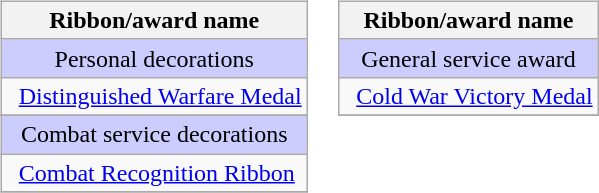<table>
<tr valign=top>
<td><br><table class="wikitable">
<tr>
<th>Ribbon/award name</th>
</tr>
<tr bgcolor = "#ccccff" align=center>
<td>Personal decorations</td>
</tr>
<tr>
<td>  <a href='#'>Distinguished Warfare Medal</a></td>
</tr>
<tr>
</tr>
<tr bgcolor = "#ccccff" align=center>
<td>Combat service decorations</td>
</tr>
<tr>
<td>  <a href='#'>Combat Recognition Ribbon</a></td>
</tr>
<tr>
</tr>
</table>
</td>
<td><br><table class="wikitable">
<tr>
<th>Ribbon/award name</th>
</tr>
<tr bgcolor = "#ccccff" align=center>
<td>General service award</td>
</tr>
<tr>
<td>  <a href='#'>Cold War Victory Medal</a></td>
</tr>
<tr>
</tr>
</table>
</td>
</tr>
</table>
